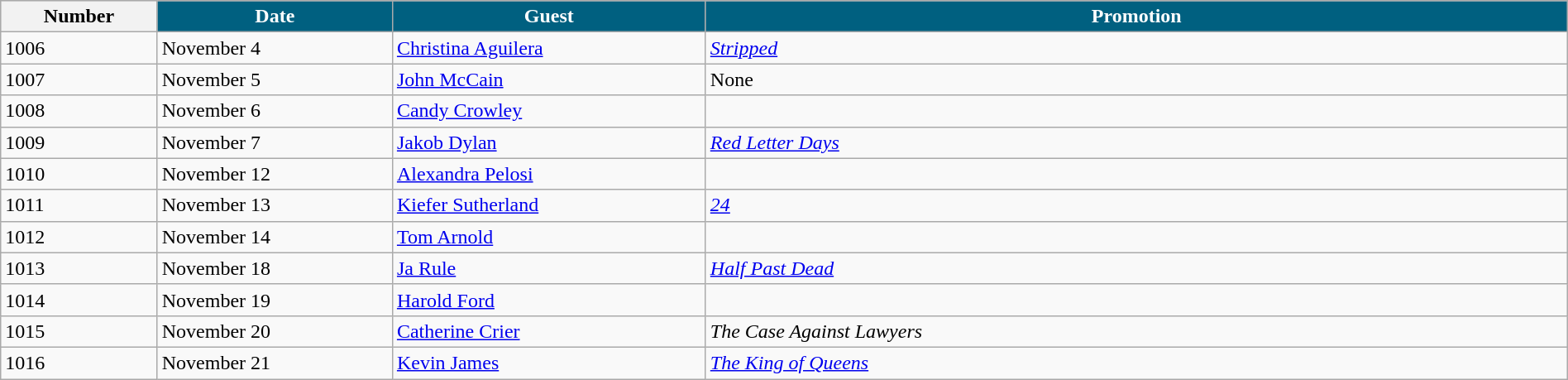<table class="wikitable" width="100%">
<tr bgcolor="#CCCCCC">
<th>Number</th>
<th width="15%" style="background:#006080; color:#FFFFFF">Date</th>
<th width="20%" style="background:#006080; color:#FFFFFF">Guest</th>
<th width="55%" style="background:#006080; color:#FFFFFF">Promotion</th>
</tr>
<tr>
<td>1006</td>
<td>November 4</td>
<td><a href='#'>Christina Aguilera</a></td>
<td><em><a href='#'>Stripped</a></em></td>
</tr>
<tr>
<td>1007</td>
<td>November 5</td>
<td><a href='#'>John McCain</a></td>
<td>None</td>
</tr>
<tr>
<td>1008</td>
<td>November 6</td>
<td><a href='#'>Candy Crowley</a></td>
<td></td>
</tr>
<tr>
<td>1009</td>
<td>November 7</td>
<td><a href='#'>Jakob Dylan</a></td>
<td><em><a href='#'>Red Letter Days</a></em></td>
</tr>
<tr>
<td>1010</td>
<td>November 12</td>
<td><a href='#'>Alexandra Pelosi</a></td>
<td></td>
</tr>
<tr>
<td>1011</td>
<td>November 13</td>
<td><a href='#'>Kiefer Sutherland</a></td>
<td><a href='#'><em>24</em></a></td>
</tr>
<tr>
<td>1012</td>
<td>November 14</td>
<td><a href='#'>Tom Arnold</a></td>
<td></td>
</tr>
<tr>
<td>1013</td>
<td>November 18</td>
<td><a href='#'>Ja Rule</a></td>
<td><em><a href='#'>Half Past Dead</a></em></td>
</tr>
<tr>
<td>1014</td>
<td>November 19</td>
<td><a href='#'>Harold Ford</a></td>
<td></td>
</tr>
<tr>
<td>1015</td>
<td>November 20</td>
<td><a href='#'>Catherine Crier</a></td>
<td><em>The Case Against Lawyers</em></td>
</tr>
<tr>
<td>1016</td>
<td>November 21</td>
<td><a href='#'>Kevin James</a></td>
<td><em><a href='#'>The King of Queens</a></em></td>
</tr>
</table>
